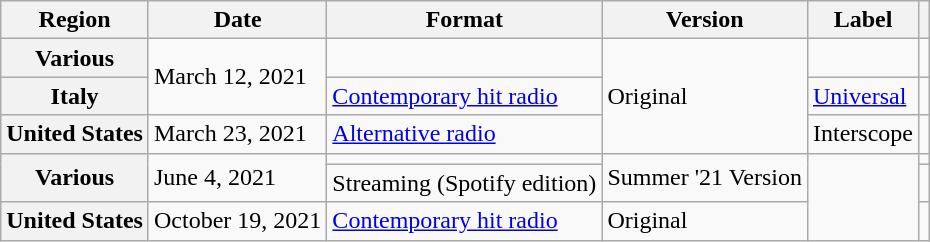<table class="wikitable plainrowheaders">
<tr>
<th scope="col">Region</th>
<th scope="col">Date</th>
<th scope="col">Format</th>
<th scope="col">Version</th>
<th scope="col">Label</th>
<th scope="col"></th>
</tr>
<tr>
<th scope="row">Various</th>
<td rowspan="2">March 12, 2021</td>
<td></td>
<td rowspan="3">Original</td>
<td></td>
<td align="center"></td>
</tr>
<tr>
<th scope="row">Italy</th>
<td><a href='#'>Contemporary hit radio</a></td>
<td><a href='#'>Universal</a></td>
<td align="center"></td>
</tr>
<tr>
<th scope="row">United States</th>
<td>March 23, 2021</td>
<td><a href='#'>Alternative radio</a></td>
<td>Interscope</td>
<td align="center"></td>
</tr>
<tr>
<th scope="row" rowspan="2">Various</th>
<td rowspan="2">June 4, 2021</td>
<td></td>
<td rowspan="2">Summer '21 Version</td>
<td rowspan="3"></td>
<td align="center"></td>
</tr>
<tr>
<td>Streaming (Spotify edition)</td>
<td align="center"></td>
</tr>
<tr>
<th scope="row">United States</th>
<td>October 19, 2021</td>
<td><a href='#'>Contemporary hit radio</a></td>
<td>Original</td>
<td style="text-align:center;"></td>
</tr>
</table>
